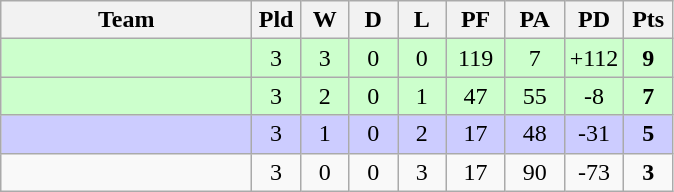<table class="wikitable" style="text-align:center;">
<tr>
<th width=160>Team</th>
<th width=25 abbr="Played">Pld</th>
<th width=25 abbr="Won">W</th>
<th width=25 abbr="Drawn">D</th>
<th width=25 abbr="Lost">L</th>
<th width=32 abbr="Points for">PF</th>
<th width=32 abbr="Points against">PA</th>
<th width=32 abbr="Points difference">PD</th>
<th width=25 abbr="Points">Pts</th>
</tr>
<tr bgcolor=ccffcc>
<td align=left></td>
<td>3</td>
<td>3</td>
<td>0</td>
<td>0</td>
<td>119</td>
<td>7</td>
<td>+112</td>
<td><strong>9</strong></td>
</tr>
<tr bgcolor=ccffcc>
<td align=left></td>
<td>3</td>
<td>2</td>
<td>0</td>
<td>1</td>
<td>47</td>
<td>55</td>
<td>-8</td>
<td><strong>7</strong></td>
</tr>
<tr bgcolor=ccccff>
<td align=left></td>
<td>3</td>
<td>1</td>
<td>0</td>
<td>2</td>
<td>17</td>
<td>48</td>
<td>-31</td>
<td><strong>5</strong></td>
</tr>
<tr>
<td align=left></td>
<td>3</td>
<td>0</td>
<td>0</td>
<td>3</td>
<td>17</td>
<td>90</td>
<td>-73</td>
<td><strong>3</strong></td>
</tr>
</table>
